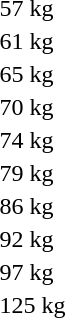<table>
<tr>
<td rowspan=2>57 kg<br></td>
<td rowspan=2></td>
<td rowspan=2></td>
<td></td>
</tr>
<tr>
<td></td>
</tr>
<tr>
<td rowspan=2>61 kg<br></td>
<td rowspan=2></td>
<td rowspan=2></td>
<td></td>
</tr>
<tr>
<td></td>
</tr>
<tr>
<td rowspan=2>65 kg<br></td>
<td rowspan=2></td>
<td rowspan=2></td>
<td></td>
</tr>
<tr>
<td></td>
</tr>
<tr>
<td rowspan=2>70 kg<br></td>
<td rowspan=2></td>
<td rowspan=2></td>
<td></td>
</tr>
<tr>
<td></td>
</tr>
<tr>
<td rowspan=2>74 kg<br></td>
<td rowspan=2></td>
<td rowspan=2></td>
<td></td>
</tr>
<tr>
<td></td>
</tr>
<tr>
<td rowspan=2>79 kg<br></td>
<td rowspan=2></td>
<td rowspan=2></td>
<td></td>
</tr>
<tr>
<td></td>
</tr>
<tr>
<td rowspan=2>86 kg<br></td>
<td rowspan=2></td>
<td rowspan=2></td>
<td></td>
</tr>
<tr>
<td></td>
</tr>
<tr>
<td rowspan=2>92 kg<br></td>
<td rowspan=2></td>
<td rowspan=2></td>
<td></td>
</tr>
<tr>
<td></td>
</tr>
<tr>
<td rowspan=2>97 kg<br></td>
<td rowspan=2></td>
<td rowspan=2></td>
<td></td>
</tr>
<tr>
<td></td>
</tr>
<tr>
<td rowspan=2>125 kg<br></td>
<td rowspan=2></td>
<td rowspan=2></td>
<td></td>
</tr>
<tr>
<td></td>
</tr>
</table>
